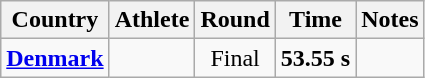<table class="wikitable sortable" style="text-align:center">
<tr>
<th>Country</th>
<th>Athlete</th>
<th>Round</th>
<th>Time</th>
<th>Notes</th>
</tr>
<tr>
<td align=left><strong><a href='#'>Denmark</a></strong></td>
<td align=left></td>
<td>Final</td>
<td><strong>53.55 s</strong></td>
<td></td>
</tr>
</table>
